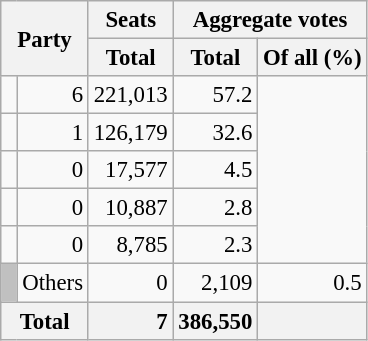<table class="wikitable" style="text-align:right; font-size:95%;">
<tr>
<th colspan="2" rowspan="2">Party</th>
<th>Seats</th>
<th colspan="2">Aggregate votes</th>
</tr>
<tr>
<th>Total</th>
<th>Total</th>
<th>Of all (%)</th>
</tr>
<tr>
<td></td>
<td>6</td>
<td>221,013</td>
<td>57.2</td>
</tr>
<tr>
<td></td>
<td>1</td>
<td>126,179</td>
<td>32.6</td>
</tr>
<tr>
<td></td>
<td>0</td>
<td>17,577</td>
<td>4.5</td>
</tr>
<tr>
<td></td>
<td>0</td>
<td>10,887</td>
<td>2.8</td>
</tr>
<tr>
<td></td>
<td>0</td>
<td>8,785</td>
<td>2.3</td>
</tr>
<tr>
<td style="background:silver;"> </td>
<td align=left>Others</td>
<td>0</td>
<td>2,109</td>
<td>0.5</td>
</tr>
<tr>
<th colspan="2" style="background:#f2f2f2"><strong>Total</strong></th>
<td style="background:#f2f2f2;"><strong>7</strong></td>
<td style="background:#f2f2f2;"><strong>386,550</strong></td>
<td style="background:#f2f2f2;"></td>
</tr>
</table>
